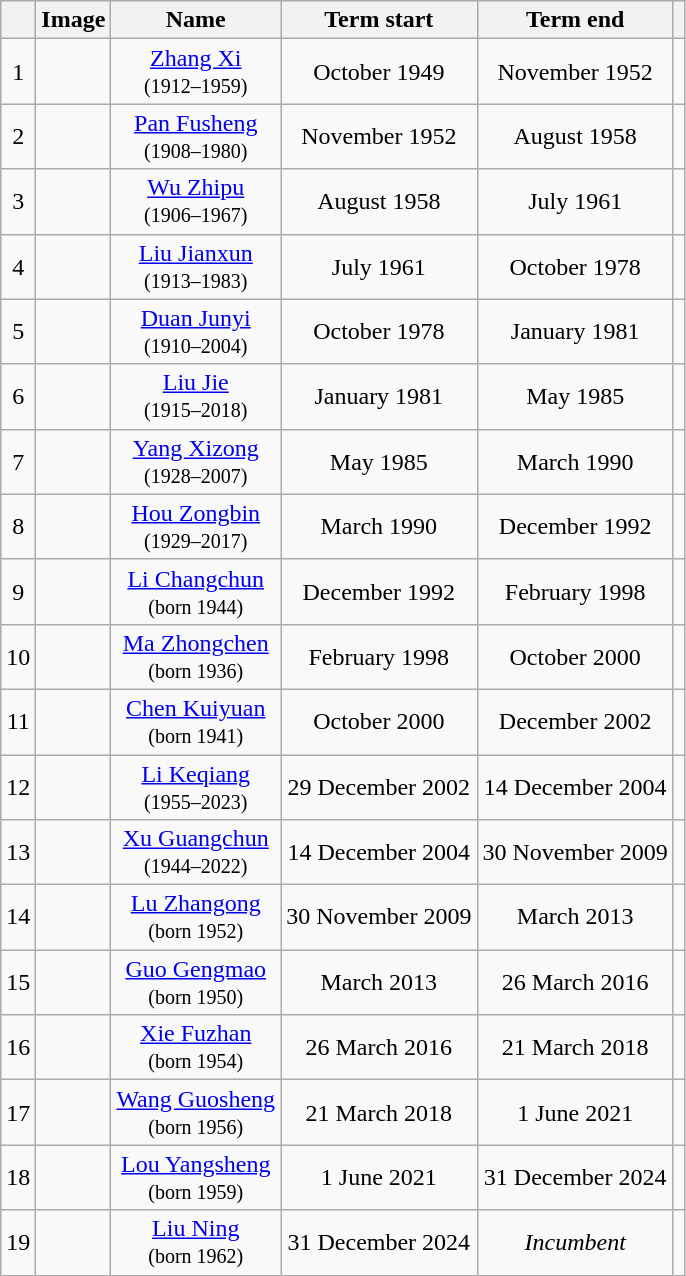<table class="wikitable" style="text-align:center">
<tr>
<th></th>
<th>Image</th>
<th>Name</th>
<th>Term start</th>
<th>Term end</th>
<th></th>
</tr>
<tr>
<td>1</td>
<td></td>
<td><a href='#'>Zhang Xi</a><br><small>(1912–1959)</small></td>
<td>October 1949</td>
<td>November 1952</td>
<td></td>
</tr>
<tr>
<td>2</td>
<td></td>
<td><a href='#'>Pan Fusheng</a><br><small>(1908–1980)</small></td>
<td>November 1952</td>
<td>August 1958</td>
<td></td>
</tr>
<tr>
<td>3</td>
<td></td>
<td><a href='#'>Wu Zhipu</a><br><small>(1906–1967)</small></td>
<td>August 1958</td>
<td>July 1961</td>
<td></td>
</tr>
<tr>
<td>4</td>
<td></td>
<td><a href='#'>Liu Jianxun</a><br><small>(1913–1983)</small></td>
<td>July 1961</td>
<td>October 1978</td>
<td></td>
</tr>
<tr>
<td>5</td>
<td></td>
<td><a href='#'>Duan Junyi</a><br><small>(1910–2004)</small></td>
<td>October 1978</td>
<td>January 1981</td>
<td></td>
</tr>
<tr>
<td>6</td>
<td></td>
<td><a href='#'>Liu Jie</a><br><small>(1915–2018)</small></td>
<td>January 1981</td>
<td>May 1985</td>
<td></td>
</tr>
<tr>
<td>7</td>
<td></td>
<td><a href='#'>Yang Xizong</a><br><small>(1928–2007)</small></td>
<td>May 1985</td>
<td>March 1990</td>
<td></td>
</tr>
<tr>
<td>8</td>
<td></td>
<td><a href='#'>Hou Zongbin</a><br><small>(1929–2017)</small></td>
<td>March 1990</td>
<td>December 1992</td>
<td></td>
</tr>
<tr>
<td>9</td>
<td></td>
<td><a href='#'>Li Changchun</a><br><small>(born 1944)</small></td>
<td>December 1992</td>
<td>February 1998</td>
<td></td>
</tr>
<tr>
<td>10</td>
<td></td>
<td><a href='#'>Ma Zhongchen</a><br><small>(born 1936)</small></td>
<td>February 1998</td>
<td>October 2000</td>
<td></td>
</tr>
<tr>
<td>11</td>
<td></td>
<td><a href='#'>Chen Kuiyuan</a><br><small>(born 1941)</small></td>
<td>October 2000</td>
<td>December 2002</td>
<td></td>
</tr>
<tr>
<td>12</td>
<td></td>
<td><a href='#'>Li Keqiang</a><br><small>(1955–2023)</small></td>
<td>29 December 2002</td>
<td>14 December 2004</td>
<td></td>
</tr>
<tr>
<td>13</td>
<td></td>
<td><a href='#'>Xu Guangchun</a><br><small>(1944–2022)</small></td>
<td>14 December 2004</td>
<td>30 November 2009</td>
<td></td>
</tr>
<tr>
<td>14</td>
<td></td>
<td><a href='#'>Lu Zhangong</a><br><small>(born 1952)</small></td>
<td>30 November 2009</td>
<td>March 2013</td>
<td></td>
</tr>
<tr>
<td>15</td>
<td></td>
<td><a href='#'>Guo Gengmao</a><br><small>(born 1950)</small></td>
<td>March 2013</td>
<td>26 March 2016</td>
<td></td>
</tr>
<tr>
<td>16</td>
<td></td>
<td><a href='#'>Xie Fuzhan</a><br><small>(born 1954)</small></td>
<td>26 March 2016</td>
<td>21 March 2018</td>
<td></td>
</tr>
<tr>
<td>17</td>
<td></td>
<td><a href='#'>Wang Guosheng</a><br><small>(born 1956)</small></td>
<td>21 March 2018</td>
<td>1 June 2021</td>
<td></td>
</tr>
<tr>
<td>18</td>
<td></td>
<td><a href='#'>Lou Yangsheng</a><br><small>(born 1959)</small></td>
<td>1 June 2021</td>
<td>31 December 2024</td>
<td></td>
</tr>
<tr>
<td>19</td>
<td></td>
<td><a href='#'>Liu Ning</a><br><small>(born 1962)</small></td>
<td>31 December 2024</td>
<td><em>Incumbent</em></td>
<td></td>
</tr>
</table>
